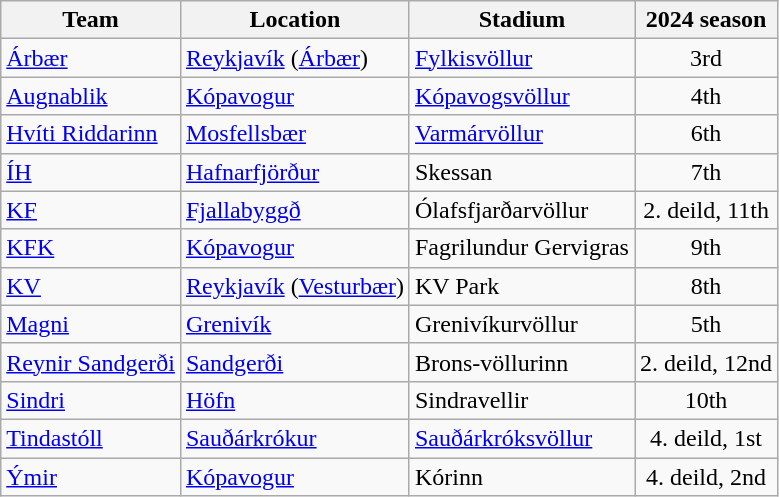<table class="wikitable sortable">
<tr>
<th>Team</th>
<th>Location</th>
<th>Stadium</th>
<th>2024 season</th>
</tr>
<tr>
<td><a href='#'>Árbær</a></td>
<td><a href='#'>Reykjavík</a> (<a href='#'>Árbær</a>)</td>
<td><a href='#'>Fylkisvöllur</a></td>
<td align=center>3rd</td>
</tr>
<tr>
<td><a href='#'>Augnablik</a></td>
<td><a href='#'>Kópavogur</a></td>
<td><a href='#'>Kópavogsvöllur</a></td>
<td align=center>4th</td>
</tr>
<tr>
<td><a href='#'>Hvíti Riddarinn</a></td>
<td><a href='#'>Mosfellsbær</a></td>
<td><a href='#'>Varmárvöllur</a></td>
<td align=center>6th</td>
</tr>
<tr>
<td><a href='#'>ÍH</a></td>
<td><a href='#'>Hafnarfjörður</a></td>
<td>Skessan</td>
<td align=center>7th</td>
</tr>
<tr>
<td><a href='#'>KF</a></td>
<td><a href='#'>Fjallabyggð</a></td>
<td>Ólafsfjarðarvöllur</td>
<td align=center>2. deild, 11th</td>
</tr>
<tr>
<td><a href='#'>KFK</a></td>
<td><a href='#'>Kópavogur</a></td>
<td>Fagrilundur Gervigras</td>
<td align=center>9th</td>
</tr>
<tr>
<td><a href='#'>KV</a></td>
<td><a href='#'>Reykjavík</a> (<a href='#'>Vesturbær</a>)</td>
<td>KV Park</td>
<td align=center>8th</td>
</tr>
<tr>
<td><a href='#'>Magni</a></td>
<td><a href='#'>Grenivík</a></td>
<td>Grenivíkurvöllur</td>
<td align=center>5th</td>
</tr>
<tr>
<td><a href='#'>Reynir Sandgerði</a></td>
<td><a href='#'>Sandgerði</a></td>
<td>Brons-völlurinn</td>
<td align=center>2. deild, 12nd</td>
</tr>
<tr>
<td><a href='#'>Sindri</a></td>
<td><a href='#'>Höfn</a></td>
<td>Sindravellir</td>
<td align=center>10th</td>
</tr>
<tr>
<td><a href='#'>Tindastóll</a></td>
<td><a href='#'>Sauðárkrókur</a></td>
<td><a href='#'>Sauðárkróksvöllur</a></td>
<td align=center>4. deild, 1st</td>
</tr>
<tr>
<td><a href='#'>Ýmir</a></td>
<td><a href='#'>Kópavogur</a></td>
<td>Kórinn</td>
<td align=center>4. deild, 2nd</td>
</tr>
</table>
